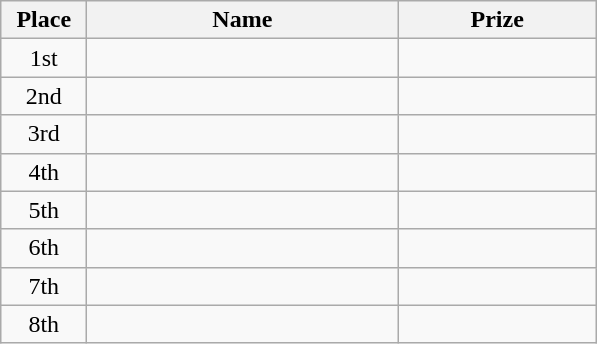<table class="wikitable">
<tr>
<th width="50">Place</th>
<th width="200">Name</th>
<th width="125">Prize</th>
</tr>
<tr>
<td align = "center">1st</td>
<td align = "center"></td>
<td align = "center"></td>
</tr>
<tr>
<td align = "center">2nd</td>
<td align = "center"></td>
<td align = "center"></td>
</tr>
<tr>
<td align = "center">3rd</td>
<td align = "center"></td>
<td align = "center"></td>
</tr>
<tr>
<td align = "center">4th</td>
<td align = "center"></td>
<td align = "center"></td>
</tr>
<tr>
<td align = "center">5th</td>
<td align = "center"></td>
<td align = "center"></td>
</tr>
<tr>
<td align = "center">6th</td>
<td align = "center"></td>
<td align = "center"></td>
</tr>
<tr>
<td align = "center">7th</td>
<td align = "center"></td>
<td align = "center"></td>
</tr>
<tr>
<td align = "center">8th</td>
<td align = "center"></td>
<td align = "center"></td>
</tr>
</table>
